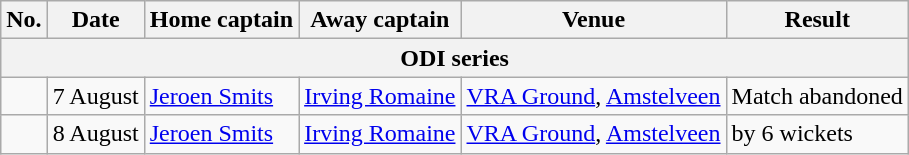<table class="wikitable">
<tr>
<th>No.</th>
<th>Date</th>
<th>Home captain</th>
<th>Away captain</th>
<th>Venue</th>
<th>Result</th>
</tr>
<tr>
<th colspan="6">ODI series</th>
</tr>
<tr>
<td></td>
<td>7 August</td>
<td><a href='#'>Jeroen Smits</a></td>
<td><a href='#'>Irving Romaine</a></td>
<td><a href='#'>VRA Ground</a>, <a href='#'>Amstelveen</a></td>
<td>Match abandoned</td>
</tr>
<tr>
<td></td>
<td>8 August</td>
<td><a href='#'>Jeroen Smits</a></td>
<td><a href='#'>Irving Romaine</a></td>
<td><a href='#'>VRA Ground</a>, <a href='#'>Amstelveen</a></td>
<td> by 6 wickets</td>
</tr>
</table>
